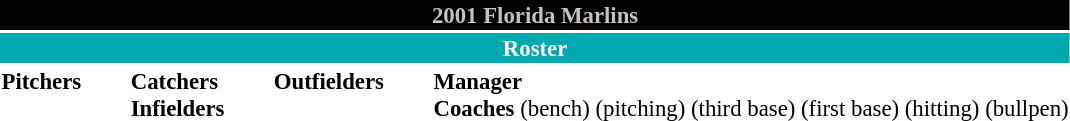<table class="toccolours" style="font-size: 95%;">
<tr>
<th colspan="10" style="background-color: #000000; color: #C9C0BB; text-align: center;">2001 Florida Marlins</th>
</tr>
<tr>
<td colspan="10" style="background-color: #00a8b0; color: white; text-align: center;"><strong>Roster</strong></td>
</tr>
<tr>
<td valign="top"><strong>Pitchers</strong><br>




















</td>
<td width="25px"></td>
<td valign="top"><strong>Catchers</strong><br>


<strong>Infielders</strong>






</td>
<td width="25px"></td>
<td valign="top"><strong>Outfielders</strong><br>








</td>
<td width="25px"></td>
<td valign="top"><strong>Manager</strong><br>

<strong>Coaches</strong>
 (bench)
 (pitching)
 (third base)
 (first base)
 (hitting)
 (bullpen)</td>
</tr>
<tr>
</tr>
</table>
